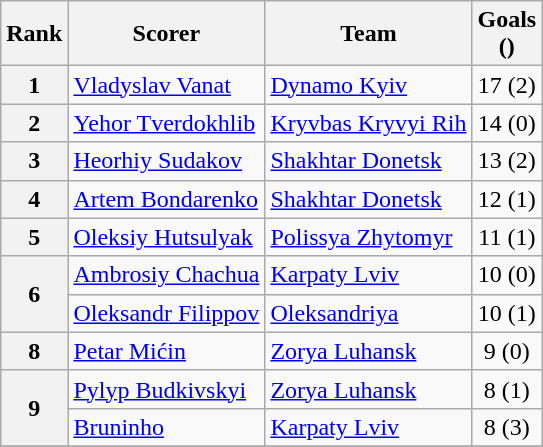<table class="wikitable">
<tr>
<th>Rank</th>
<th>Scorer</th>
<th>Team</th>
<th>Goals<br>()</th>
</tr>
<tr>
<th align=center>1</th>
<td> <a href='#'>Vladyslav Vanat</a></td>
<td><a href='#'>Dynamo Kyiv</a></td>
<td align=center>17 (2)</td>
</tr>
<tr>
<th align=center>2</th>
<td> <a href='#'>Yehor Tverdokhlib</a></td>
<td><a href='#'>Kryvbas Kryvyi Rih</a></td>
<td align=center>14 (0)</td>
</tr>
<tr>
<th align=center>3</th>
<td> <a href='#'>Heorhiy Sudakov</a></td>
<td><a href='#'>Shakhtar Donetsk</a></td>
<td align=center>13 (2)</td>
</tr>
<tr>
<th align=center>4</th>
<td> <a href='#'>Artem Bondarenko</a></td>
<td><a href='#'>Shakhtar Donetsk</a></td>
<td align=center>12 (1)</td>
</tr>
<tr>
<th align=center>5</th>
<td> <a href='#'>Oleksiy Hutsulyak</a></td>
<td><a href='#'>Polissya Zhytomyr</a></td>
<td align=center>11 (1)</td>
</tr>
<tr>
<th align=center rowspan="2">6</th>
<td> <a href='#'>Ambrosiy Chachua</a></td>
<td><a href='#'>Karpaty Lviv</a></td>
<td align=center>10 (0)</td>
</tr>
<tr>
<td> <a href='#'>Oleksandr Filippov</a></td>
<td><a href='#'>Oleksandriya</a></td>
<td align=center>10 (1)</td>
</tr>
<tr>
<th align=center>8</th>
<td> <a href='#'>Petar Mićin</a></td>
<td><a href='#'>Zorya Luhansk</a></td>
<td align=center>9 (0)</td>
</tr>
<tr>
<th align=center rowspan="2">9</th>
<td> <a href='#'>Pylyp Budkivskyi</a></td>
<td><a href='#'>Zorya Luhansk</a></td>
<td align=center>8 (1)</td>
</tr>
<tr>
<td> <a href='#'>Bruninho</a></td>
<td><a href='#'>Karpaty Lviv</a></td>
<td align=center>8 (3)</td>
</tr>
<tr>
</tr>
</table>
